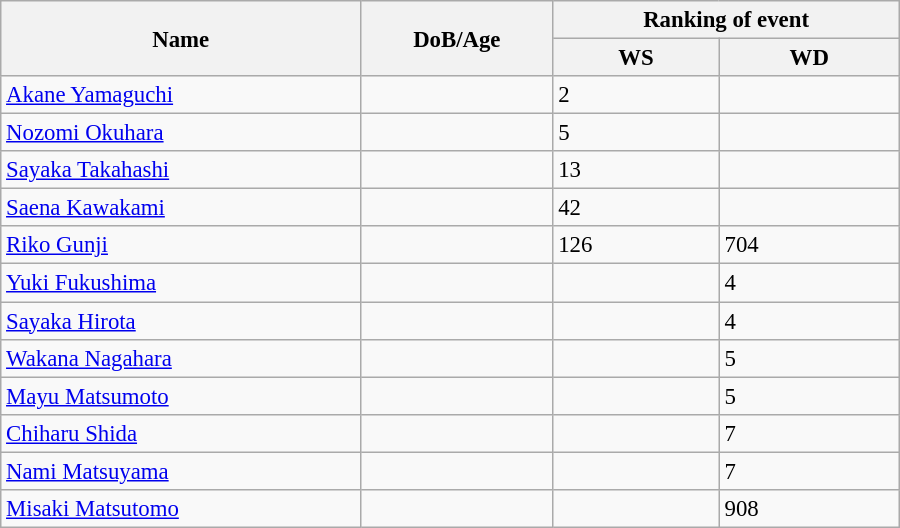<table class="wikitable"  style="width:600px; font-size:95%;">
<tr>
<th align="left" rowspan="2">Name</th>
<th align="left" rowspan="2">DoB/Age</th>
<th align="center" colspan="2">Ranking of event</th>
</tr>
<tr>
<th align="center">WS</th>
<th align="center">WD</th>
</tr>
<tr>
<td align="left"><a href='#'>Akane Yamaguchi</a></td>
<td align="left"></td>
<td>2</td>
<td></td>
</tr>
<tr>
<td align="left"><a href='#'>Nozomi Okuhara</a></td>
<td align="left"></td>
<td>5</td>
<td></td>
</tr>
<tr>
<td align="left"><a href='#'>Sayaka Takahashi</a></td>
<td align="left"></td>
<td>13</td>
<td></td>
</tr>
<tr>
<td align="left"><a href='#'>Saena Kawakami</a></td>
<td align="left"></td>
<td>42</td>
<td></td>
</tr>
<tr>
<td align="left"><a href='#'>Riko Gunji</a></td>
<td align="left"></td>
<td>126</td>
<td>704</td>
</tr>
<tr>
<td align="left"><a href='#'>Yuki Fukushima</a></td>
<td align="left"></td>
<td></td>
<td>4</td>
</tr>
<tr>
<td align="left"><a href='#'>Sayaka Hirota</a></td>
<td align="left"></td>
<td></td>
<td>4</td>
</tr>
<tr>
<td align="left"><a href='#'>Wakana Nagahara</a></td>
<td align="left"></td>
<td></td>
<td>5</td>
</tr>
<tr>
<td align="left"><a href='#'>Mayu Matsumoto</a></td>
<td align="left"></td>
<td></td>
<td>5</td>
</tr>
<tr>
<td align="left"><a href='#'>Chiharu Shida</a></td>
<td align="left"></td>
<td></td>
<td>7</td>
</tr>
<tr>
<td align="left"><a href='#'>Nami Matsuyama</a></td>
<td align="left"></td>
<td></td>
<td>7</td>
</tr>
<tr>
<td align="left"><a href='#'>Misaki Matsutomo</a></td>
<td align="left"></td>
<td></td>
<td>908</td>
</tr>
</table>
